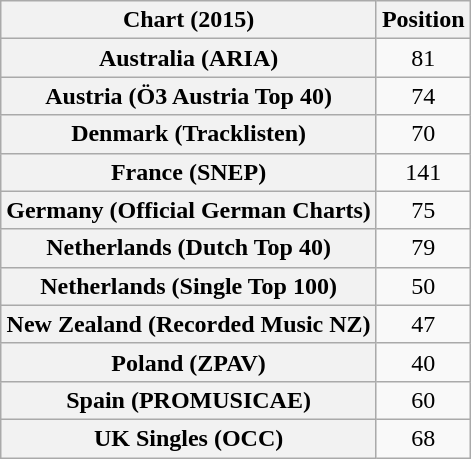<table class="wikitable sortable plainrowheaders" style="text-align:center">
<tr>
<th scope="col">Chart (2015)</th>
<th scope="col">Position</th>
</tr>
<tr>
<th scope="row">Australia (ARIA)</th>
<td>81</td>
</tr>
<tr>
<th scope="row">Austria (Ö3 Austria Top 40)</th>
<td>74</td>
</tr>
<tr>
<th scope="row">Denmark (Tracklisten)</th>
<td>70</td>
</tr>
<tr>
<th scope="row">France (SNEP)</th>
<td>141</td>
</tr>
<tr>
<th scope="row">Germany (Official German Charts)</th>
<td>75</td>
</tr>
<tr>
<th scope="row">Netherlands (Dutch Top 40)</th>
<td>79</td>
</tr>
<tr>
<th scope="row">Netherlands (Single Top 100)</th>
<td>50</td>
</tr>
<tr>
<th scope="row">New Zealand (Recorded Music NZ)</th>
<td>47</td>
</tr>
<tr>
<th scope="row">Poland (ZPAV)</th>
<td>40</td>
</tr>
<tr>
<th scope="row">Spain (PROMUSICAE)</th>
<td>60</td>
</tr>
<tr>
<th scope="row">UK Singles (OCC)</th>
<td>68</td>
</tr>
</table>
